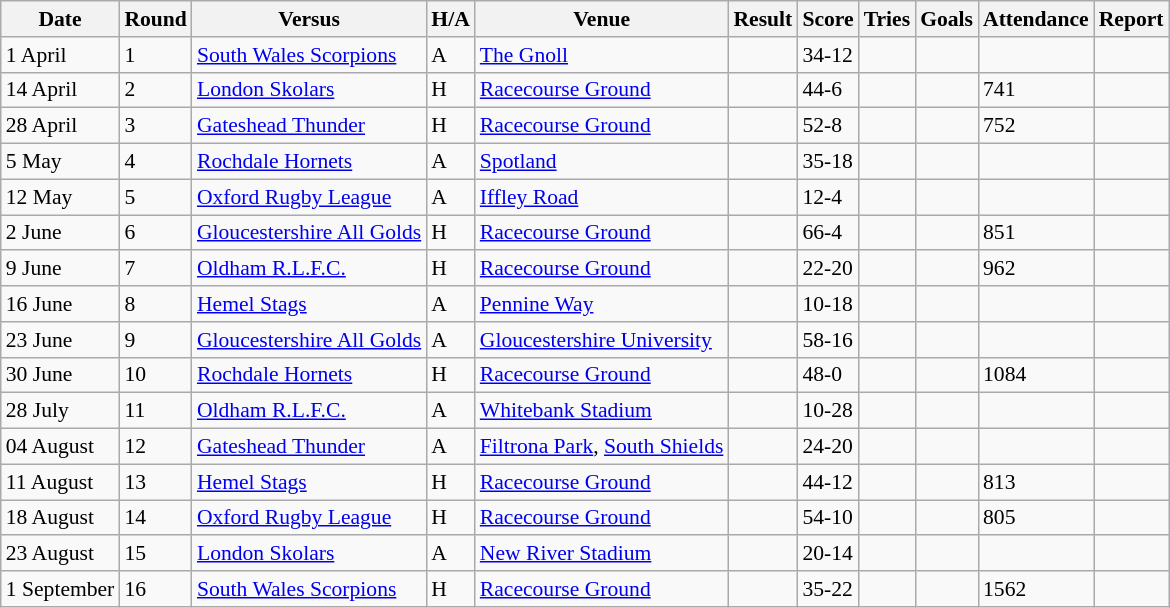<table class="wikitable defaultleft col2center col4center col7center col10right" style="font-size:90%;">
<tr>
<th>Date</th>
<th>Round</th>
<th>Versus</th>
<th>H/A</th>
<th>Venue</th>
<th>Result</th>
<th>Score</th>
<th>Tries</th>
<th>Goals</th>
<th>Attendance</th>
<th>Report</th>
</tr>
<tr>
<td>1 April</td>
<td>1</td>
<td> <a href='#'>South Wales Scorpions</a></td>
<td>A</td>
<td><a href='#'>The Gnoll</a></td>
<td></td>
<td>34-12</td>
<td></td>
<td></td>
<td></td>
</tr>
<tr>
<td>14 April</td>
<td>2</td>
<td> <a href='#'>London Skolars</a></td>
<td>H</td>
<td><a href='#'>Racecourse Ground</a></td>
<td></td>
<td>44-6</td>
<td></td>
<td></td>
<td>741</td>
<td></td>
</tr>
<tr>
<td>28 April</td>
<td>3</td>
<td> <a href='#'>Gateshead Thunder</a></td>
<td>H</td>
<td><a href='#'>Racecourse Ground</a></td>
<td></td>
<td>52-8</td>
<td></td>
<td></td>
<td>752</td>
<td></td>
</tr>
<tr>
<td>5 May</td>
<td>4</td>
<td> <a href='#'>Rochdale Hornets</a></td>
<td>A</td>
<td><a href='#'>Spotland</a></td>
<td></td>
<td>35-18</td>
<td></td>
<td></td>
<td></td>
<td></td>
</tr>
<tr>
<td>12 May</td>
<td>5</td>
<td> <a href='#'>Oxford Rugby League</a></td>
<td>A</td>
<td><a href='#'>Iffley Road</a></td>
<td></td>
<td>12-4</td>
<td></td>
<td></td>
<td></td>
<td></td>
</tr>
<tr>
<td>2 June</td>
<td>6</td>
<td> <a href='#'>Gloucestershire All Golds</a></td>
<td>H</td>
<td><a href='#'>Racecourse Ground</a></td>
<td></td>
<td>66-4</td>
<td></td>
<td></td>
<td>851</td>
<td></td>
</tr>
<tr>
<td>9 June</td>
<td>7</td>
<td> <a href='#'>Oldham R.L.F.C.</a></td>
<td>H</td>
<td><a href='#'>Racecourse Ground</a></td>
<td></td>
<td>22-20</td>
<td></td>
<td></td>
<td>962</td>
<td></td>
</tr>
<tr>
<td>16 June</td>
<td>8</td>
<td> <a href='#'>Hemel Stags</a></td>
<td>A</td>
<td><a href='#'>Pennine Way</a></td>
<td></td>
<td>10-18</td>
<td></td>
<td></td>
<td></td>
<td></td>
</tr>
<tr>
<td>23 June</td>
<td>9</td>
<td> <a href='#'>Gloucestershire All Golds</a></td>
<td>A</td>
<td><a href='#'>Gloucestershire University</a></td>
<td></td>
<td>58-16</td>
<td></td>
<td></td>
<td></td>
<td></td>
</tr>
<tr>
<td>30 June</td>
<td>10</td>
<td> <a href='#'>Rochdale Hornets</a></td>
<td>H</td>
<td><a href='#'>Racecourse Ground</a></td>
<td></td>
<td>48-0</td>
<td></td>
<td></td>
<td>1084</td>
<td></td>
</tr>
<tr>
<td>28 July</td>
<td>11</td>
<td> <a href='#'>Oldham R.L.F.C.</a></td>
<td>A</td>
<td><a href='#'>Whitebank Stadium</a></td>
<td></td>
<td>10-28</td>
<td></td>
<td></td>
<td></td>
<td></td>
</tr>
<tr>
<td>04 August</td>
<td>12</td>
<td> <a href='#'>Gateshead Thunder</a></td>
<td>A</td>
<td><a href='#'>Filtrona Park</a>, <a href='#'>South Shields</a></td>
<td></td>
<td>24-20</td>
<td></td>
<td></td>
<td></td>
<td></td>
</tr>
<tr>
<td>11 August</td>
<td>13</td>
<td> <a href='#'>Hemel Stags</a></td>
<td>H</td>
<td><a href='#'>Racecourse Ground</a></td>
<td></td>
<td>44-12</td>
<td></td>
<td></td>
<td>813</td>
<td></td>
</tr>
<tr>
<td>18 August</td>
<td>14</td>
<td> <a href='#'>Oxford Rugby League</a></td>
<td>H</td>
<td><a href='#'>Racecourse Ground</a></td>
<td></td>
<td>54-10</td>
<td></td>
<td></td>
<td>805</td>
<td></td>
</tr>
<tr>
<td>23 August</td>
<td>15</td>
<td> <a href='#'>London Skolars</a></td>
<td>A</td>
<td><a href='#'>New River Stadium</a></td>
<td></td>
<td>20-14</td>
<td></td>
<td></td>
<td></td>
<td></td>
</tr>
<tr>
<td>1 September</td>
<td>16</td>
<td> <a href='#'>South Wales Scorpions</a></td>
<td>H</td>
<td><a href='#'>Racecourse Ground</a></td>
<td></td>
<td>35-22</td>
<td></td>
<td></td>
<td>1562</td>
<td></td>
</tr>
</table>
